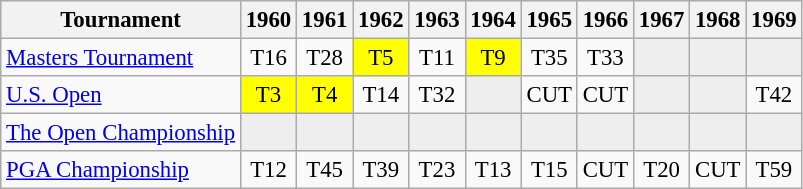<table class="wikitable" style="font-size:95%;text-align:center;">
<tr>
<th>Tournament</th>
<th>1960</th>
<th>1961</th>
<th>1962</th>
<th>1963</th>
<th>1964</th>
<th>1965</th>
<th>1966</th>
<th>1967</th>
<th>1968</th>
<th>1969</th>
</tr>
<tr>
<td align=left><a href='#'>Masters Tournament</a></td>
<td>T16</td>
<td>T28</td>
<td style="background:yellow;">T5</td>
<td>T11</td>
<td style="background:yellow;">T9</td>
<td>T35</td>
<td>T33</td>
<td style="background:#eeeeee;"></td>
<td style="background:#eeeeee;"></td>
<td style="background:#eeeeee;"></td>
</tr>
<tr>
<td align=left><a href='#'>U.S. Open</a></td>
<td style="background:yellow;">T3</td>
<td style="background:yellow;">T4</td>
<td>T14</td>
<td>T32</td>
<td style="background:#eeeeee;"></td>
<td>CUT</td>
<td>CUT</td>
<td style="background:#eeeeee;"></td>
<td style="background:#eeeeee;"></td>
<td>T42</td>
</tr>
<tr>
<td align=left><a href='#'>The Open Championship</a></td>
<td style="background:#eeeeee;"></td>
<td style="background:#eeeeee;"></td>
<td style="background:#eeeeee;"></td>
<td style="background:#eeeeee;"></td>
<td style="background:#eeeeee;"></td>
<td style="background:#eeeeee;"></td>
<td style="background:#eeeeee;"></td>
<td style="background:#eeeeee;"></td>
<td style="background:#eeeeee;"></td>
<td style="background:#eeeeee;"></td>
</tr>
<tr>
<td align=left><a href='#'>PGA Championship</a></td>
<td>T12</td>
<td>T45</td>
<td>T39</td>
<td>T23</td>
<td>T13</td>
<td>T15</td>
<td>CUT</td>
<td>T20</td>
<td>CUT</td>
<td>T59</td>
</tr>
</table>
